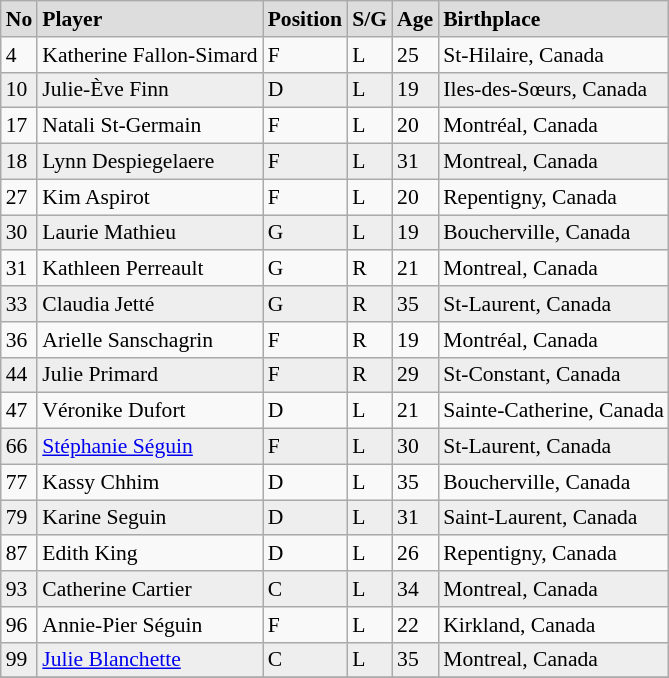<table class="wikitable" style="text-align:left; font-size:90%;">
<tr align="left" style="font-weight:bold; background-color:#dddddd;" |>
<td>No</td>
<td>Player</td>
<td>Position</td>
<td>S/G</td>
<td>Age</td>
<td>Birthplace</td>
</tr>
<tr align="Left">
<td>4</td>
<td>Katherine Fallon-Simard</td>
<td>F</td>
<td>L</td>
<td>25</td>
<td>St-Hilaire, Canada</td>
</tr>
<tr align="Left" bgcolor="#eeeeee">
<td>10</td>
<td>Julie-Ève Finn</td>
<td>D</td>
<td>L</td>
<td>19</td>
<td>Iles-des-Sœurs, Canada</td>
</tr>
<tr align="Left">
<td>17</td>
<td>Natali St-Germain</td>
<td>F</td>
<td>L</td>
<td>20</td>
<td>Montréal, Canada</td>
</tr>
<tr align="Left" bgcolor="#eeeeee">
<td>18</td>
<td>Lynn Despiegelaere</td>
<td>F</td>
<td>L</td>
<td>31</td>
<td>Montreal, Canada</td>
</tr>
<tr align="Left">
<td>27</td>
<td>Kim Aspirot</td>
<td>F</td>
<td>L</td>
<td>20</td>
<td>Repentigny, Canada</td>
</tr>
<tr align="Left" bgcolor="#eeeeee">
<td>30</td>
<td>Laurie Mathieu</td>
<td>G</td>
<td>L</td>
<td>19</td>
<td>Boucherville,  Canada</td>
</tr>
<tr align="Left">
<td>31</td>
<td>Kathleen Perreault</td>
<td>G</td>
<td>R</td>
<td>21</td>
<td>Montreal, Canada</td>
</tr>
<tr align="Left" bgcolor="#eeeeee">
<td>33</td>
<td>Claudia Jetté</td>
<td>G</td>
<td>R</td>
<td>35</td>
<td>St-Laurent, Canada</td>
</tr>
<tr align="Left">
<td>36</td>
<td>Arielle Sanschagrin</td>
<td>F</td>
<td>R</td>
<td>19</td>
<td>Montréal, Canada</td>
</tr>
<tr align="Left" bgcolor="#eeeeee">
<td>44</td>
<td>Julie Primard</td>
<td>F</td>
<td>R</td>
<td>29</td>
<td>St-Constant, Canada</td>
</tr>
<tr align="Left">
<td>47</td>
<td>Véronike Dufort</td>
<td>D</td>
<td>L</td>
<td>21</td>
<td>Sainte-Catherine, Canada</td>
</tr>
<tr align="Left" bgcolor="#eeeeee">
<td>66</td>
<td><a href='#'>Stéphanie Séguin</a></td>
<td>F</td>
<td>L</td>
<td>30</td>
<td>St-Laurent, Canada</td>
</tr>
<tr align="Left">
<td>77</td>
<td>Kassy Chhim</td>
<td>D</td>
<td>L</td>
<td>35</td>
<td>Boucherville, Canada</td>
</tr>
<tr align="Left" bgcolor="#eeeeee">
<td>79</td>
<td>Karine Seguin</td>
<td>D</td>
<td>L</td>
<td>31</td>
<td>Saint-Laurent, Canada</td>
</tr>
<tr align="Left">
<td>87</td>
<td>Edith King</td>
<td>D</td>
<td>L</td>
<td>26</td>
<td>Repentigny, Canada</td>
</tr>
<tr align="Left" bgcolor="#eeeeee">
<td>93</td>
<td>Catherine Cartier</td>
<td>C</td>
<td>L</td>
<td>34</td>
<td>Montreal, Canada</td>
</tr>
<tr align="Left">
<td>96</td>
<td>Annie-Pier Séguin</td>
<td>F</td>
<td>L</td>
<td>22</td>
<td>Kirkland, Canada</td>
</tr>
<tr align="Left" bgcolor="#eeeeee">
<td>99</td>
<td><a href='#'>Julie Blanchette</a></td>
<td>C</td>
<td>L</td>
<td>35</td>
<td>Montreal, Canada</td>
</tr>
<tr align="Left" bgcolor="#eeeeee">
</tr>
</table>
